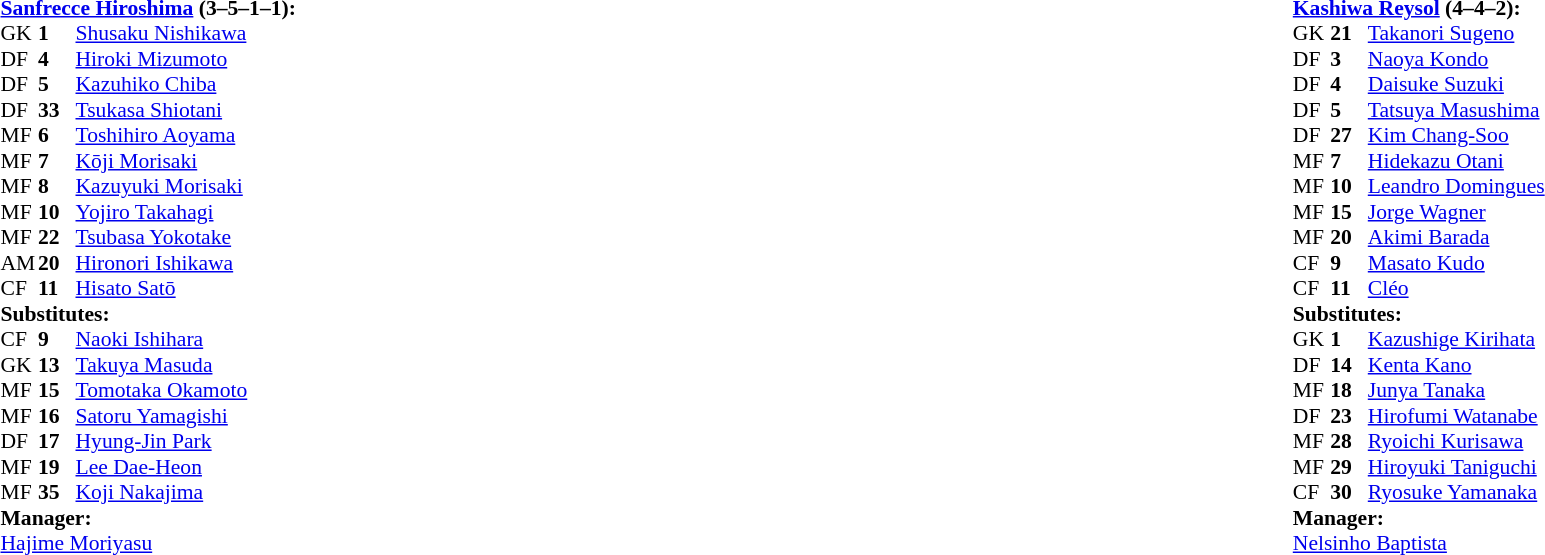<table width="100%">
<tr>
<td valign="top" width="50%"><br><table style="font-size: 90%" cellspacing="0" cellpadding="0">
<tr>
<td colspan="4"><br><strong><a href='#'>Sanfrecce Hiroshima</a> (3–5–1–1):</strong></td>
</tr>
<tr>
<th width=25></th>
<th width=25></th>
</tr>
<tr>
<td>GK</td>
<td><strong>1</strong></td>
<td> <a href='#'>Shusaku Nishikawa</a></td>
<td></td>
<td></td>
</tr>
<tr>
<td>DF</td>
<td><strong>4</strong></td>
<td> <a href='#'>Hiroki Mizumoto</a></td>
<td></td>
<td></td>
</tr>
<tr>
<td>DF</td>
<td><strong>5</strong></td>
<td> <a href='#'>Kazuhiko Chiba</a></td>
<td></td>
<td></td>
</tr>
<tr>
<td>DF</td>
<td><strong>33</strong></td>
<td> <a href='#'>Tsukasa Shiotani</a></td>
<td></td>
<td></td>
</tr>
<tr>
<td>MF</td>
<td><strong>6</strong></td>
<td> <a href='#'>Toshihiro Aoyama</a></td>
<td></td>
<td></td>
</tr>
<tr>
<td>MF</td>
<td><strong>7</strong></td>
<td>  <a href='#'>Kōji Morisaki</a></td>
<td></td>
<td></td>
</tr>
<tr>
<td>MF</td>
<td><strong>8</strong></td>
<td> <a href='#'>Kazuyuki Morisaki</a></td>
<td></td>
<td></td>
<td></td>
</tr>
<tr>
<td>MF</td>
<td><strong>10</strong></td>
<td> <a href='#'>Yojiro Takahagi</a></td>
<td></td>
<td></td>
</tr>
<tr>
<td>MF</td>
<td><strong>22</strong></td>
<td> <a href='#'>Tsubasa Yokotake</a></td>
<td></td>
<td></td>
</tr>
<tr>
<td>AM</td>
<td><strong>20</strong></td>
<td> <a href='#'>Hironori Ishikawa</a></td>
<td></td>
<td></td>
<td></td>
</tr>
<tr>
<td>CF</td>
<td><strong>11</strong></td>
<td> <a href='#'>Hisato Satō</a></td>
<td></td>
<td></td>
<td></td>
</tr>
<tr>
<td colspan=3><strong>Substitutes:</strong></td>
</tr>
<tr>
<td>CF</td>
<td><strong>9</strong></td>
<td> <a href='#'>Naoki Ishihara</a></td>
<td></td>
<td></td>
<td></td>
</tr>
<tr>
<td>GK</td>
<td><strong>13</strong></td>
<td> <a href='#'>Takuya Masuda</a></td>
<td></td>
<td></td>
</tr>
<tr>
<td>MF</td>
<td><strong>15</strong></td>
<td> <a href='#'>Tomotaka Okamoto</a></td>
<td></td>
<td></td>
</tr>
<tr>
<td>MF</td>
<td><strong>16</strong></td>
<td> <a href='#'>Satoru Yamagishi</a></td>
<td></td>
<td></td>
<td></td>
</tr>
<tr>
<td>DF</td>
<td><strong>17</strong></td>
<td> <a href='#'>Hyung-Jin Park</a></td>
<td></td>
<td></td>
</tr>
<tr>
<td>MF</td>
<td><strong>19</strong></td>
<td> <a href='#'>Lee Dae-Heon</a></td>
<td></td>
<td></td>
</tr>
<tr>
<td>MF</td>
<td><strong>35</strong></td>
<td> <a href='#'>Koji Nakajima</a></td>
<td></td>
<td></td>
<td></td>
</tr>
<tr>
<td colspan=3><strong>Manager:</strong></td>
</tr>
<tr>
<td colspan="4"> <a href='#'>Hajime Moriyasu</a></td>
</tr>
</table>
</td>
<td valign="top"></td>
<td valign="top" width="50%"><br><table style="font-size: 90%" cellspacing="0" cellpadding="0" align=center>
<tr>
<td colspan="4"><br><strong><a href='#'>Kashiwa Reysol</a> (4–4–2):</strong></td>
</tr>
<tr>
<th width=25></th>
<th width=25></th>
</tr>
<tr>
<td>GK</td>
<td><strong>21</strong></td>
<td> <a href='#'>Takanori Sugeno</a></td>
<td></td>
<td></td>
</tr>
<tr>
<td>DF</td>
<td><strong>3</strong></td>
<td> <a href='#'>Naoya Kondo</a></td>
<td></td>
<td></td>
</tr>
<tr>
<td>DF</td>
<td><strong>4</strong></td>
<td> <a href='#'>Daisuke Suzuki</a></td>
<td></td>
<td></td>
</tr>
<tr>
<td>DF</td>
<td><strong>5</strong></td>
<td> <a href='#'>Tatsuya Masushima</a></td>
<td></td>
<td></td>
</tr>
<tr>
<td>DF</td>
<td><strong>27</strong></td>
<td> <a href='#'>Kim Chang-Soo</a></td>
<td></td>
<td></td>
</tr>
<tr>
<td>MF</td>
<td><strong>7</strong></td>
<td> <a href='#'>Hidekazu Otani</a></td>
<td></td>
<td></td>
</tr>
<tr>
<td>MF</td>
<td><strong>10</strong></td>
<td> <a href='#'>Leandro Domingues</a></td>
<td></td>
<td></td>
</tr>
<tr>
<td>MF</td>
<td><strong>15</strong></td>
<td> <a href='#'>Jorge Wagner</a></td>
<td></td>
<td></td>
<td></td>
</tr>
<tr>
<td>MF</td>
<td><strong>20</strong></td>
<td> <a href='#'>Akimi Barada</a></td>
<td></td>
<td></td>
<td></td>
</tr>
<tr>
<td>CF</td>
<td><strong>9</strong></td>
<td> <a href='#'>Masato Kudo</a></td>
<td></td>
<td></td>
</tr>
<tr>
<td>CF</td>
<td><strong>11</strong></td>
<td> <a href='#'>Cléo</a></td>
<td></td>
<td></td>
<td></td>
</tr>
<tr>
<td colspan=3><strong>Substitutes:</strong></td>
</tr>
<tr>
<td>GK</td>
<td><strong>1</strong></td>
<td> <a href='#'>Kazushige Kirihata</a></td>
<td></td>
<td></td>
</tr>
<tr>
<td>DF</td>
<td><strong>14</strong></td>
<td> <a href='#'>Kenta Kano</a></td>
<td></td>
<td></td>
</tr>
<tr>
<td>MF</td>
<td><strong>18</strong></td>
<td> <a href='#'>Junya Tanaka</a></td>
<td></td>
<td></td>
<td></td>
</tr>
<tr>
<td>DF</td>
<td><strong>23</strong></td>
<td> <a href='#'>Hirofumi Watanabe</a></td>
<td></td>
<td></td>
</tr>
<tr>
<td>MF</td>
<td><strong>28</strong></td>
<td> <a href='#'>Ryoichi Kurisawa</a></td>
<td></td>
<td></td>
<td></td>
</tr>
<tr>
<td>MF</td>
<td><strong>29</strong></td>
<td> <a href='#'>Hiroyuki Taniguchi</a></td>
<td></td>
<td></td>
</tr>
<tr>
<td>CF</td>
<td><strong>30</strong></td>
<td> <a href='#'>Ryosuke Yamanaka</a></td>
<td></td>
<td></td>
<td></td>
</tr>
<tr>
<td colspan=3><strong>Manager:</strong></td>
</tr>
<tr>
<td colspan="4"> <a href='#'>Nelsinho Baptista</a></td>
</tr>
<tr>
</tr>
</table>
</td>
</tr>
</table>
